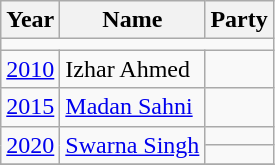<table class="wikitable sortable">
<tr>
<th>Year</th>
<th>Name</th>
<th colspan="2">Party</th>
</tr>
<tr>
<td colspan="4"></td>
</tr>
<tr>
<td><a href='#'>2010</a></td>
<td>Izhar Ahmed</td>
<td></td>
</tr>
<tr>
<td><a href='#'>2015</a></td>
<td><a href='#'>Madan Sahni</a></td>
</tr>
<tr>
<td rowspan="2"><a href='#'>2020</a></td>
<td rowspan="2"><a href='#'>Swarna Singh</a></td>
<td></td>
</tr>
<tr>
<td></td>
</tr>
<tr>
</tr>
</table>
